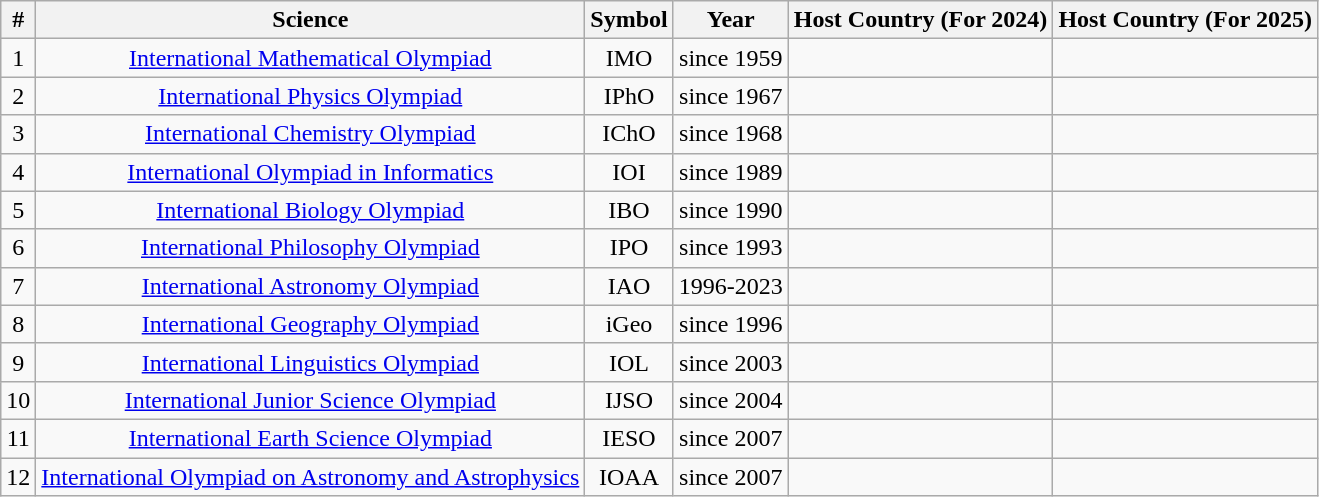<table class="wikitable" style="text-align: center;">
<tr>
<th>#</th>
<th>Science</th>
<th>Symbol</th>
<th>Year</th>
<th>Host Country (For 2024)</th>
<th>Host Country (For 2025)</th>
</tr>
<tr>
<td>1</td>
<td><a href='#'>International Mathematical Olympiad</a></td>
<td>IMO</td>
<td>since 1959</td>
<td></td>
<td></td>
</tr>
<tr>
<td>2</td>
<td><a href='#'>International Physics Olympiad</a></td>
<td>IPhO</td>
<td>since 1967</td>
<td></td>
<td></td>
</tr>
<tr>
<td>3</td>
<td><a href='#'>International Chemistry Olympiad </a></td>
<td>IChO</td>
<td>since 1968</td>
<td></td>
<td></td>
</tr>
<tr>
<td>4</td>
<td><a href='#'>International Olympiad in Informatics</a></td>
<td>IOI</td>
<td>since 1989</td>
<td></td>
<td></td>
</tr>
<tr>
<td>5</td>
<td><a href='#'>International Biology Olympiad</a></td>
<td>IBO</td>
<td>since 1990</td>
<td></td>
<td></td>
</tr>
<tr>
<td>6</td>
<td><a href='#'>International Philosophy Olympiad</a></td>
<td>IPO</td>
<td>since 1993</td>
<td></td>
<td></td>
</tr>
<tr>
<td>7</td>
<td><a href='#'>International Astronomy Olympiad</a></td>
<td>IAO</td>
<td>1996-2023</td>
<td></td>
<td></td>
</tr>
<tr>
<td>8</td>
<td><a href='#'>International Geography Olympiad</a></td>
<td>iGeo</td>
<td>since 1996</td>
<td></td>
<td></td>
</tr>
<tr>
<td>9</td>
<td><a href='#'>International Linguistics Olympiad</a></td>
<td>IOL</td>
<td>since 2003</td>
<td></td>
<td></td>
</tr>
<tr>
<td>10</td>
<td><a href='#'>International Junior Science Olympiad</a></td>
<td>IJSO</td>
<td>since 2004</td>
<td></td>
<td></td>
</tr>
<tr>
<td>11</td>
<td><a href='#'>International Earth Science Olympiad</a></td>
<td>IESO</td>
<td>since 2007</td>
<td></td>
<td></td>
</tr>
<tr>
<td>12</td>
<td><a href='#'>International Olympiad on Astronomy and Astrophysics</a></td>
<td>IOAA</td>
<td>since 2007</td>
<td></td>
<td></td>
</tr>
</table>
